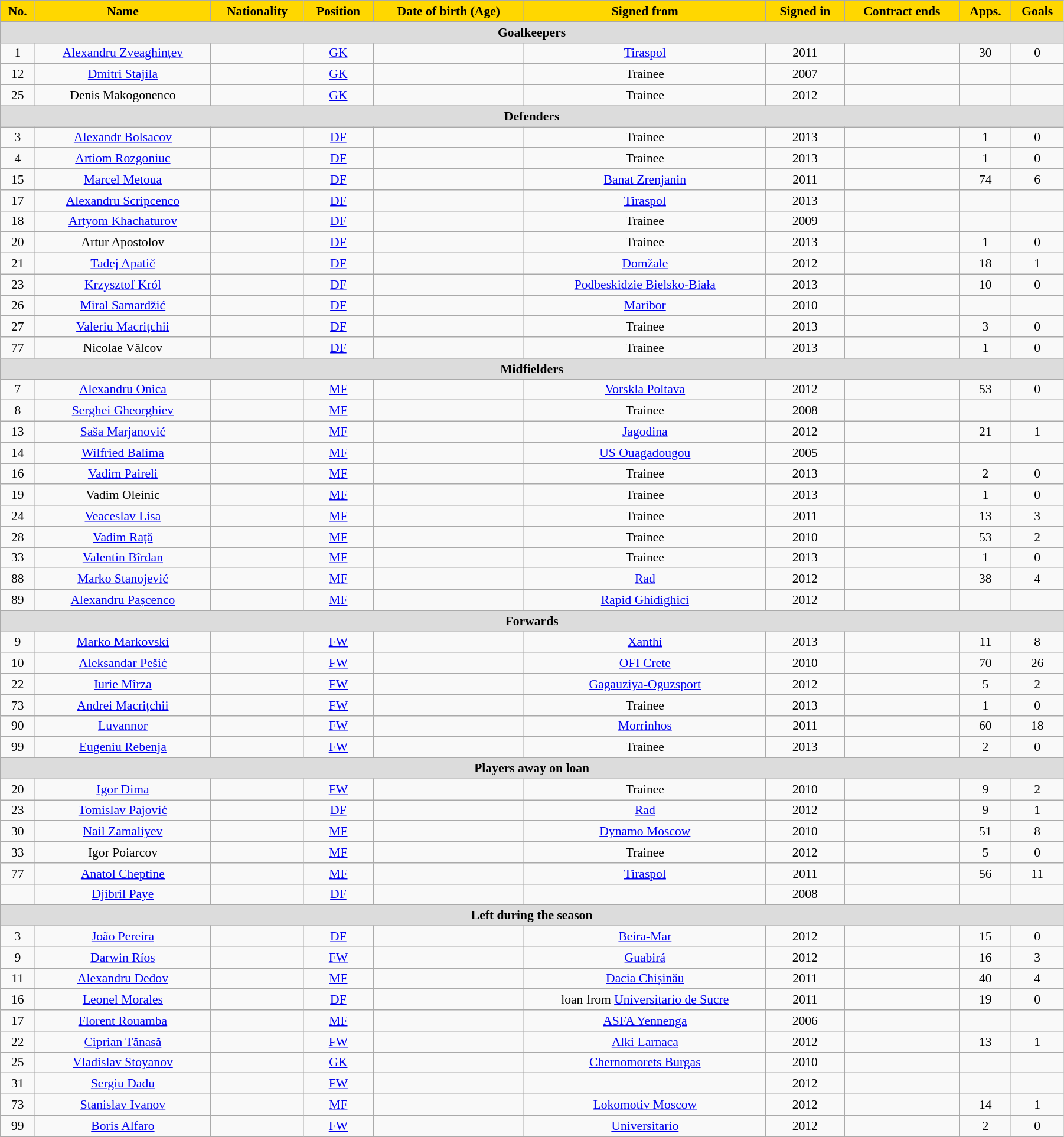<table class="wikitable"  style="text-align:center; font-size:90%; width:95%;">
<tr>
<th style="background:gold; color:black; text-align:center;">No.</th>
<th style="background:gold; color:black; text-align:center;">Name</th>
<th style="background:gold; color:black; text-align:center;">Nationality</th>
<th style="background:gold; color:black; text-align:center;">Position</th>
<th style="background:gold; color:black; text-align:center;">Date of birth (Age)</th>
<th style="background:gold; color:black; text-align:center;">Signed from</th>
<th style="background:gold; color:black; text-align:center;">Signed in</th>
<th style="background:gold; color:black; text-align:center;">Contract ends</th>
<th style="background:gold; color:black; text-align:center;">Apps.</th>
<th style="background:gold; color:black; text-align:center;">Goals</th>
</tr>
<tr>
<th colspan="11"  style="background:#dcdcdc; text-align:center;">Goalkeepers</th>
</tr>
<tr>
<td>1</td>
<td><a href='#'>Alexandru Zveaghințev</a></td>
<td></td>
<td><a href='#'>GK</a></td>
<td></td>
<td><a href='#'>Tiraspol</a></td>
<td>2011</td>
<td></td>
<td>30</td>
<td>0</td>
</tr>
<tr>
<td>12</td>
<td><a href='#'>Dmitri Stajila</a></td>
<td></td>
<td><a href='#'>GK</a></td>
<td></td>
<td>Trainee</td>
<td>2007</td>
<td></td>
<td></td>
<td></td>
</tr>
<tr>
<td>25</td>
<td>Denis Makogonenco</td>
<td></td>
<td><a href='#'>GK</a></td>
<td></td>
<td>Trainee</td>
<td>2012</td>
<td></td>
<td></td>
<td></td>
</tr>
<tr>
<th colspan="11"  style="background:#dcdcdc; text-align:center;">Defenders</th>
</tr>
<tr>
<td>3</td>
<td><a href='#'>Alexandr Bolsacov</a></td>
<td></td>
<td><a href='#'>DF</a></td>
<td></td>
<td>Trainee</td>
<td>2013</td>
<td></td>
<td>1</td>
<td>0</td>
</tr>
<tr>
<td>4</td>
<td><a href='#'>Artiom Rozgoniuc</a></td>
<td></td>
<td><a href='#'>DF</a></td>
<td></td>
<td>Trainee</td>
<td>2013</td>
<td></td>
<td>1</td>
<td>0</td>
</tr>
<tr>
<td>15</td>
<td><a href='#'>Marcel Metoua</a></td>
<td></td>
<td><a href='#'>DF</a></td>
<td></td>
<td><a href='#'>Banat Zrenjanin</a></td>
<td>2011</td>
<td></td>
<td>74</td>
<td>6</td>
</tr>
<tr>
<td>17</td>
<td><a href='#'>Alexandru Scripcenco</a></td>
<td></td>
<td><a href='#'>DF</a></td>
<td></td>
<td><a href='#'>Tiraspol</a></td>
<td>2013</td>
<td></td>
<td></td>
<td></td>
</tr>
<tr>
<td>18</td>
<td><a href='#'>Artyom Khachaturov</a></td>
<td></td>
<td><a href='#'>DF</a></td>
<td></td>
<td>Trainee</td>
<td>2009</td>
<td></td>
<td></td>
<td></td>
</tr>
<tr>
<td>20</td>
<td>Artur Apostolov</td>
<td></td>
<td><a href='#'>DF</a></td>
<td></td>
<td>Trainee</td>
<td>2013</td>
<td></td>
<td>1</td>
<td>0</td>
</tr>
<tr>
<td>21</td>
<td><a href='#'>Tadej Apatič</a></td>
<td></td>
<td><a href='#'>DF</a></td>
<td></td>
<td><a href='#'>Domžale</a></td>
<td>2012</td>
<td></td>
<td>18</td>
<td>1</td>
</tr>
<tr>
<td>23</td>
<td><a href='#'>Krzysztof Król</a></td>
<td></td>
<td><a href='#'>DF</a></td>
<td></td>
<td><a href='#'>Podbeskidzie Bielsko-Biała</a></td>
<td>2013</td>
<td></td>
<td>10</td>
<td>0</td>
</tr>
<tr>
<td>26</td>
<td><a href='#'>Miral Samardžić</a></td>
<td></td>
<td><a href='#'>DF</a></td>
<td></td>
<td><a href='#'>Maribor</a></td>
<td>2010</td>
<td></td>
<td></td>
<td></td>
</tr>
<tr>
<td>27</td>
<td><a href='#'>Valeriu Macrițchii</a></td>
<td></td>
<td><a href='#'>DF</a></td>
<td></td>
<td>Trainee</td>
<td>2013</td>
<td></td>
<td>3</td>
<td>0</td>
</tr>
<tr>
<td>77</td>
<td>Nicolae Vâlcov</td>
<td></td>
<td><a href='#'>DF</a></td>
<td></td>
<td>Trainee</td>
<td>2013</td>
<td></td>
<td>1</td>
<td>0</td>
</tr>
<tr>
<th colspan="11"  style="background:#dcdcdc; text-align:center;">Midfielders</th>
</tr>
<tr>
<td>7</td>
<td><a href='#'>Alexandru Onica</a></td>
<td></td>
<td><a href='#'>MF</a></td>
<td></td>
<td><a href='#'>Vorskla Poltava</a></td>
<td>2012</td>
<td></td>
<td>53</td>
<td>0</td>
</tr>
<tr>
<td>8</td>
<td><a href='#'>Serghei Gheorghiev</a></td>
<td></td>
<td><a href='#'>MF</a></td>
<td></td>
<td>Trainee</td>
<td>2008</td>
<td></td>
<td></td>
<td></td>
</tr>
<tr>
<td>13</td>
<td><a href='#'>Saša Marjanović</a></td>
<td></td>
<td><a href='#'>MF</a></td>
<td></td>
<td><a href='#'>Jagodina</a></td>
<td>2012</td>
<td></td>
<td>21</td>
<td>1</td>
</tr>
<tr>
<td>14</td>
<td><a href='#'>Wilfried Balima</a></td>
<td></td>
<td><a href='#'>MF</a></td>
<td></td>
<td><a href='#'>US Ouagadougou</a></td>
<td>2005</td>
<td></td>
<td></td>
<td></td>
</tr>
<tr>
<td>16</td>
<td><a href='#'>Vadim Paireli</a></td>
<td></td>
<td><a href='#'>MF</a></td>
<td></td>
<td>Trainee</td>
<td>2013</td>
<td></td>
<td>2</td>
<td>0</td>
</tr>
<tr>
<td>19</td>
<td>Vadim Oleinic</td>
<td></td>
<td><a href='#'>MF</a></td>
<td></td>
<td>Trainee</td>
<td>2013</td>
<td></td>
<td>1</td>
<td>0</td>
</tr>
<tr>
<td>24</td>
<td><a href='#'>Veaceslav Lisa</a></td>
<td></td>
<td><a href='#'>MF</a></td>
<td></td>
<td>Trainee</td>
<td>2011</td>
<td></td>
<td>13</td>
<td>3</td>
</tr>
<tr>
<td>28</td>
<td><a href='#'>Vadim Rață</a></td>
<td></td>
<td><a href='#'>MF</a></td>
<td></td>
<td>Trainee</td>
<td>2010</td>
<td></td>
<td>53</td>
<td>2</td>
</tr>
<tr>
<td>33</td>
<td><a href='#'>Valentin Bîrdan</a></td>
<td></td>
<td><a href='#'>MF</a></td>
<td></td>
<td>Trainee</td>
<td>2013</td>
<td></td>
<td>1</td>
<td>0</td>
</tr>
<tr>
<td>88</td>
<td><a href='#'>Marko Stanojević</a></td>
<td></td>
<td><a href='#'>MF</a></td>
<td></td>
<td><a href='#'>Rad</a></td>
<td>2012</td>
<td></td>
<td>38</td>
<td>4</td>
</tr>
<tr>
<td>89</td>
<td><a href='#'>Alexandru Pașcenco</a></td>
<td></td>
<td><a href='#'>MF</a></td>
<td></td>
<td><a href='#'>Rapid Ghidighici</a></td>
<td>2012</td>
<td></td>
<td></td>
<td></td>
</tr>
<tr>
<th colspan="11"  style="background:#dcdcdc; text-align:center;">Forwards</th>
</tr>
<tr>
<td>9</td>
<td><a href='#'>Marko Markovski</a></td>
<td></td>
<td><a href='#'>FW</a></td>
<td></td>
<td><a href='#'>Xanthi</a></td>
<td>2013</td>
<td></td>
<td>11</td>
<td>8</td>
</tr>
<tr>
<td>10</td>
<td><a href='#'>Aleksandar Pešić</a></td>
<td></td>
<td><a href='#'>FW</a></td>
<td></td>
<td><a href='#'>OFI Crete</a></td>
<td>2010</td>
<td></td>
<td>70</td>
<td>26</td>
</tr>
<tr>
<td>22</td>
<td><a href='#'>Iurie Mîrza</a></td>
<td></td>
<td><a href='#'>FW</a></td>
<td></td>
<td><a href='#'>Gagauziya-Oguzsport</a></td>
<td>2012</td>
<td></td>
<td>5</td>
<td>2</td>
</tr>
<tr>
<td>73</td>
<td><a href='#'>Andrei Macrițchii</a></td>
<td></td>
<td><a href='#'>FW</a></td>
<td></td>
<td>Trainee</td>
<td>2013</td>
<td></td>
<td>1</td>
<td>0</td>
</tr>
<tr>
<td>90</td>
<td><a href='#'>Luvannor</a></td>
<td></td>
<td><a href='#'>FW</a></td>
<td></td>
<td><a href='#'>Morrinhos</a></td>
<td>2011</td>
<td></td>
<td>60</td>
<td>18</td>
</tr>
<tr>
<td>99</td>
<td><a href='#'>Eugeniu Rebenja</a></td>
<td></td>
<td><a href='#'>FW</a></td>
<td></td>
<td>Trainee</td>
<td>2013</td>
<td></td>
<td>2</td>
<td>0</td>
</tr>
<tr>
<th colspan="11"  style="background:#dcdcdc; text-align:center;">Players away on loan</th>
</tr>
<tr>
<td>20</td>
<td><a href='#'>Igor Dima</a></td>
<td></td>
<td><a href='#'>FW</a></td>
<td></td>
<td>Trainee</td>
<td>2010</td>
<td></td>
<td>9</td>
<td>2</td>
</tr>
<tr>
<td>23</td>
<td><a href='#'>Tomislav Pajović</a></td>
<td></td>
<td><a href='#'>DF</a></td>
<td></td>
<td><a href='#'>Rad</a></td>
<td>2012</td>
<td></td>
<td>9</td>
<td>1</td>
</tr>
<tr>
<td>30</td>
<td><a href='#'>Nail Zamaliyev</a></td>
<td></td>
<td><a href='#'>MF</a></td>
<td></td>
<td><a href='#'>Dynamo Moscow</a></td>
<td>2010</td>
<td></td>
<td>51</td>
<td>8</td>
</tr>
<tr>
<td>33</td>
<td>Igor Poiarcov</td>
<td></td>
<td><a href='#'>MF</a></td>
<td></td>
<td>Trainee</td>
<td>2012</td>
<td></td>
<td>5</td>
<td>0</td>
</tr>
<tr>
<td>77</td>
<td><a href='#'>Anatol Cheptine</a></td>
<td></td>
<td><a href='#'>MF</a></td>
<td></td>
<td><a href='#'>Tiraspol</a></td>
<td>2011</td>
<td></td>
<td>56</td>
<td>11</td>
</tr>
<tr>
<td></td>
<td><a href='#'>Djibril Paye</a></td>
<td></td>
<td><a href='#'>DF</a></td>
<td></td>
<td></td>
<td>2008</td>
<td></td>
<td></td>
<td></td>
</tr>
<tr>
<th colspan="11"  style="background:#dcdcdc; text-align:center;">Left during the season</th>
</tr>
<tr>
<td>3</td>
<td><a href='#'>João Pereira</a></td>
<td></td>
<td><a href='#'>DF</a></td>
<td></td>
<td><a href='#'>Beira-Mar</a></td>
<td>2012</td>
<td></td>
<td>15</td>
<td>0</td>
</tr>
<tr>
<td>9</td>
<td><a href='#'>Darwin Ríos</a></td>
<td></td>
<td><a href='#'>FW</a></td>
<td></td>
<td><a href='#'>Guabirá</a></td>
<td>2012</td>
<td></td>
<td>16</td>
<td>3</td>
</tr>
<tr>
<td>11</td>
<td><a href='#'>Alexandru Dedov</a></td>
<td></td>
<td><a href='#'>MF</a></td>
<td></td>
<td><a href='#'>Dacia Chișinău</a></td>
<td>2011</td>
<td></td>
<td>40</td>
<td>4</td>
</tr>
<tr>
<td>16</td>
<td><a href='#'>Leonel Morales</a></td>
<td></td>
<td><a href='#'>DF</a></td>
<td></td>
<td>loan from <a href='#'>Universitario de Sucre</a></td>
<td>2011</td>
<td></td>
<td>19</td>
<td>0</td>
</tr>
<tr>
<td>17</td>
<td><a href='#'>Florent Rouamba</a></td>
<td></td>
<td><a href='#'>MF</a></td>
<td></td>
<td><a href='#'>ASFA Yennenga</a></td>
<td>2006</td>
<td></td>
<td></td>
<td></td>
</tr>
<tr>
<td>22</td>
<td><a href='#'>Ciprian Tănasă</a></td>
<td></td>
<td><a href='#'>FW</a></td>
<td></td>
<td><a href='#'>Alki Larnaca</a></td>
<td>2012</td>
<td></td>
<td>13</td>
<td>1</td>
</tr>
<tr>
<td>25</td>
<td><a href='#'>Vladislav Stoyanov</a></td>
<td></td>
<td><a href='#'>GK</a></td>
<td></td>
<td><a href='#'>Chernomorets Burgas</a></td>
<td>2010</td>
<td></td>
<td></td>
<td></td>
</tr>
<tr>
<td>31</td>
<td><a href='#'>Sergiu Dadu</a></td>
<td></td>
<td><a href='#'>FW</a></td>
<td></td>
<td></td>
<td>2012</td>
<td></td>
<td></td>
<td></td>
</tr>
<tr>
<td>73</td>
<td><a href='#'>Stanislav Ivanov</a></td>
<td></td>
<td><a href='#'>MF</a></td>
<td></td>
<td><a href='#'>Lokomotiv Moscow</a></td>
<td>2012</td>
<td></td>
<td>14</td>
<td>1</td>
</tr>
<tr>
<td>99</td>
<td><a href='#'>Boris Alfaro</a></td>
<td></td>
<td><a href='#'>FW</a></td>
<td></td>
<td><a href='#'>Universitario</a></td>
<td>2012</td>
<td></td>
<td>2</td>
<td>0</td>
</tr>
</table>
